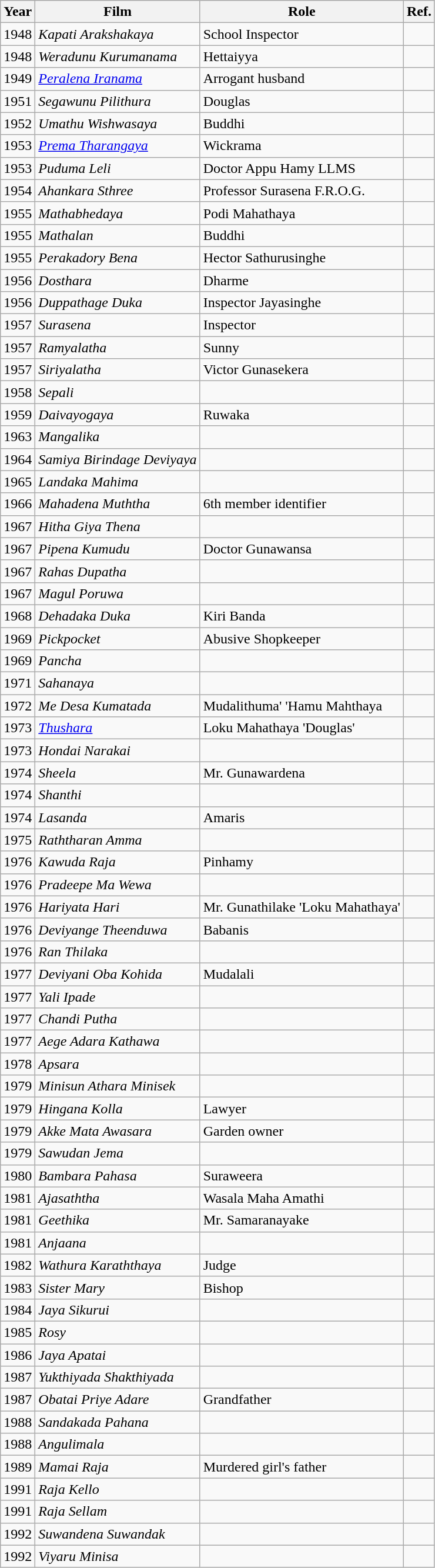<table class="wikitable">
<tr>
<th>Year</th>
<th>Film</th>
<th>Role</th>
<th>Ref.</th>
</tr>
<tr>
<td>1948</td>
<td><em>Kapati Arakshakaya</em></td>
<td>School Inspector</td>
<td></td>
</tr>
<tr>
<td>1948</td>
<td><em>Weradunu Kurumanama</em></td>
<td>Hettaiyya</td>
<td></td>
</tr>
<tr>
<td>1949</td>
<td><em><a href='#'>Peralena Iranama</a></em></td>
<td>Arrogant husband</td>
<td></td>
</tr>
<tr>
<td>1951</td>
<td><em>Segawunu Pilithura</em></td>
<td>Douglas</td>
<td></td>
</tr>
<tr>
<td>1952</td>
<td><em>Umathu Wishwasaya</em></td>
<td>Buddhi</td>
<td></td>
</tr>
<tr>
<td>1953</td>
<td><em><a href='#'>Prema Tharangaya</a></em></td>
<td>Wickrama</td>
<td></td>
</tr>
<tr>
<td>1953</td>
<td><em>Puduma Leli</em></td>
<td>Doctor Appu Hamy LLMS</td>
<td></td>
</tr>
<tr>
<td>1954</td>
<td><em>Ahankara Sthree</em></td>
<td>Professor Surasena F.R.O.G.</td>
<td></td>
</tr>
<tr>
<td>1955</td>
<td><em>Mathabhedaya</em></td>
<td>Podi Mahathaya</td>
<td></td>
</tr>
<tr>
<td>1955</td>
<td><em>Mathalan</em></td>
<td>Buddhi</td>
<td></td>
</tr>
<tr>
<td>1955</td>
<td><em>Perakadory Bena</em></td>
<td>Hector Sathurusinghe</td>
<td></td>
</tr>
<tr>
<td>1956</td>
<td><em>Dosthara</em></td>
<td>Dharme</td>
<td></td>
</tr>
<tr>
<td>1956</td>
<td><em>Duppathage Duka</em></td>
<td>Inspector Jayasinghe</td>
<td></td>
</tr>
<tr>
<td>1957</td>
<td><em>Surasena</em></td>
<td>Inspector</td>
<td></td>
</tr>
<tr>
<td>1957</td>
<td><em>Ramyalatha</em></td>
<td>Sunny</td>
<td></td>
</tr>
<tr>
<td>1957</td>
<td><em>Siriyalatha</em></td>
<td>Victor Gunasekera</td>
<td></td>
</tr>
<tr>
<td>1958</td>
<td><em>Sepali</em></td>
<td></td>
<td></td>
</tr>
<tr>
<td>1959</td>
<td><em>Daivayogaya</em></td>
<td>Ruwaka</td>
<td></td>
</tr>
<tr>
<td>1963</td>
<td><em>Mangalika</em></td>
<td></td>
<td></td>
</tr>
<tr>
<td>1964</td>
<td><em>Samiya Birindage Deviyaya</em></td>
<td></td>
<td></td>
</tr>
<tr>
<td>1965</td>
<td><em>Landaka Mahima</em></td>
<td></td>
<td></td>
</tr>
<tr>
<td>1966</td>
<td><em>Mahadena Muththa</em></td>
<td>6th member identifier</td>
<td></td>
</tr>
<tr>
<td>1967</td>
<td><em>Hitha Giya Thena</em></td>
<td></td>
<td></td>
</tr>
<tr>
<td>1967</td>
<td><em>Pipena Kumudu</em></td>
<td>Doctor Gunawansa</td>
<td></td>
</tr>
<tr>
<td>1967</td>
<td><em>Rahas Dupatha</em></td>
<td></td>
<td></td>
</tr>
<tr>
<td>1967</td>
<td><em>Magul Poruwa</em></td>
<td></td>
<td></td>
</tr>
<tr>
<td>1968</td>
<td><em>Dehadaka Duka</em></td>
<td>Kiri Banda</td>
<td></td>
</tr>
<tr>
<td>1969</td>
<td><em>Pickpocket</em></td>
<td>Abusive Shopkeeper</td>
<td></td>
</tr>
<tr>
<td>1969</td>
<td><em>Pancha</em></td>
<td></td>
<td></td>
</tr>
<tr>
<td>1971</td>
<td><em>Sahanaya</em></td>
<td></td>
<td></td>
</tr>
<tr>
<td>1972</td>
<td><em>Me Desa Kumatada</em></td>
<td>Mudalithuma' 'Hamu Mahthaya</td>
<td></td>
</tr>
<tr>
<td>1973</td>
<td><em><a href='#'>Thushara</a></em></td>
<td>Loku Mahathaya 'Douglas'</td>
<td></td>
</tr>
<tr>
<td>1973</td>
<td><em>Hondai Narakai</em></td>
<td></td>
<td></td>
</tr>
<tr>
<td>1974</td>
<td><em>Sheela</em></td>
<td>Mr. Gunawardena</td>
<td></td>
</tr>
<tr>
<td>1974</td>
<td><em>Shanthi</em></td>
<td></td>
<td></td>
</tr>
<tr>
<td>1974</td>
<td><em>Lasanda</em></td>
<td>Amaris</td>
<td></td>
</tr>
<tr>
<td>1975</td>
<td><em>Raththaran Amma</em></td>
<td></td>
<td></td>
</tr>
<tr>
<td>1976</td>
<td><em>Kawuda Raja</em></td>
<td>Pinhamy</td>
<td></td>
</tr>
<tr>
<td>1976</td>
<td><em>Pradeepe Ma Wewa</em></td>
<td></td>
<td></td>
</tr>
<tr>
<td>1976</td>
<td><em>Hariyata Hari</em></td>
<td>Mr. Gunathilake 'Loku Mahathaya'</td>
<td></td>
</tr>
<tr>
<td>1976</td>
<td><em>Deviyange Theenduwa</em></td>
<td>Babanis</td>
<td></td>
</tr>
<tr>
<td>1976</td>
<td><em>Ran Thilaka</em></td>
<td></td>
<td></td>
</tr>
<tr>
<td>1977</td>
<td><em>Deviyani Oba Kohida</em></td>
<td>Mudalali</td>
<td></td>
</tr>
<tr>
<td>1977</td>
<td><em>Yali Ipade</em></td>
<td></td>
<td></td>
</tr>
<tr>
<td>1977</td>
<td><em>Chandi Putha</em></td>
<td></td>
<td></td>
</tr>
<tr>
<td>1977</td>
<td><em>Aege Adara Kathawa</em></td>
<td></td>
<td></td>
</tr>
<tr>
<td>1978</td>
<td><em>Apsara</em></td>
<td></td>
<td></td>
</tr>
<tr>
<td>1979</td>
<td><em>Minisun Athara Minisek</em></td>
<td></td>
<td></td>
</tr>
<tr>
<td>1979</td>
<td><em>Hingana Kolla</em></td>
<td>Lawyer</td>
<td></td>
</tr>
<tr>
<td>1979</td>
<td><em>Akke Mata Awasara</em></td>
<td>Garden owner</td>
<td></td>
</tr>
<tr>
<td>1979</td>
<td><em>Sawudan Jema</em></td>
<td></td>
<td></td>
</tr>
<tr>
<td>1980</td>
<td><em>Bambara Pahasa</em></td>
<td>Suraweera</td>
<td></td>
</tr>
<tr>
<td>1981</td>
<td><em>Ajasaththa</em></td>
<td>Wasala Maha Amathi</td>
<td></td>
</tr>
<tr>
<td>1981</td>
<td><em>Geethika</em></td>
<td>Mr. Samaranayake</td>
<td></td>
</tr>
<tr>
<td>1981</td>
<td><em>Anjaana</em></td>
<td></td>
<td></td>
</tr>
<tr>
<td>1982</td>
<td><em>Wathura Karaththaya</em></td>
<td>Judge</td>
<td></td>
</tr>
<tr>
<td>1983</td>
<td><em>Sister Mary</em></td>
<td>Bishop</td>
<td></td>
</tr>
<tr>
<td>1984</td>
<td><em>Jaya Sikurui</em></td>
<td></td>
<td></td>
</tr>
<tr>
<td>1985</td>
<td><em>Rosy</em></td>
<td></td>
<td></td>
</tr>
<tr>
<td>1986</td>
<td><em>Jaya Apatai</em></td>
<td></td>
<td></td>
</tr>
<tr>
<td>1987</td>
<td><em>Yukthiyada Shakthiyada</em></td>
<td></td>
<td></td>
</tr>
<tr>
<td>1987</td>
<td><em>Obatai Priye Adare</em></td>
<td>Grandfather</td>
<td></td>
</tr>
<tr>
<td>1988</td>
<td><em>Sandakada Pahana</em></td>
<td></td>
<td></td>
</tr>
<tr>
<td>1988</td>
<td><em>Angulimala</em></td>
<td></td>
<td></td>
</tr>
<tr>
<td>1989</td>
<td><em>Mamai Raja</em></td>
<td>Murdered girl's father</td>
<td></td>
</tr>
<tr>
<td>1991</td>
<td><em>Raja Kello</em></td>
<td></td>
<td></td>
</tr>
<tr>
<td>1991</td>
<td><em>Raja Sellam</em></td>
<td></td>
<td></td>
</tr>
<tr>
<td>1992</td>
<td><em>Suwandena Suwandak</em></td>
<td></td>
<td></td>
</tr>
<tr>
<td>1992</td>
<td><em>Viyaru Minisa</em></td>
<td></td>
<td></td>
</tr>
</table>
